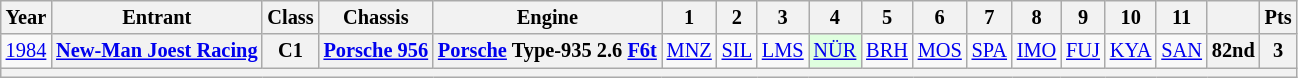<table class="wikitable" style="text-align:center; font-size:85%">
<tr>
<th>Year</th>
<th>Entrant</th>
<th>Class</th>
<th>Chassis</th>
<th>Engine</th>
<th>1</th>
<th>2</th>
<th>3</th>
<th>4</th>
<th>5</th>
<th>6</th>
<th>7</th>
<th>8</th>
<th>9</th>
<th>10</th>
<th>11</th>
<th></th>
<th>Pts</th>
</tr>
<tr>
<td><a href='#'>1984</a></td>
<th nowrap><a href='#'>New-Man Joest Racing</a></th>
<th>C1</th>
<th nowrap><a href='#'>Porsche 956</a></th>
<th nowrap><a href='#'>Porsche</a> Type-935 2.6 <a href='#'>F6</a><a href='#'>t</a></th>
<td><a href='#'>MNZ</a><br></td>
<td><a href='#'>SIL</a></td>
<td><a href='#'>LMS</a><br></td>
<td style="background:#DFFFDF;"><a href='#'>NÜR</a><br></td>
<td><a href='#'>BRH</a></td>
<td><a href='#'>MOS</a></td>
<td><a href='#'>SPA</a><br></td>
<td><a href='#'>IMO</a></td>
<td><a href='#'>FUJ</a><br></td>
<td><a href='#'>KYA</a></td>
<td><a href='#'>SAN</a></td>
<th>82nd</th>
<th>3</th>
</tr>
<tr>
<th colspan="18"></th>
</tr>
</table>
